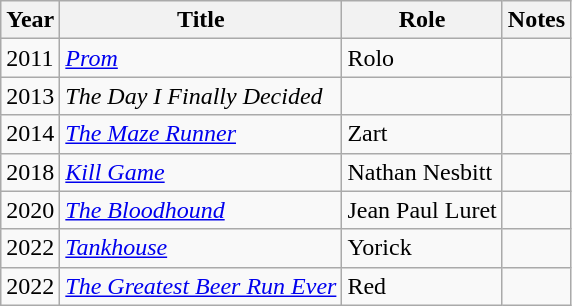<table class="wikitable sortable">
<tr>
<th>Year</th>
<th>Title</th>
<th>Role</th>
<th>Notes</th>
</tr>
<tr>
<td>2011</td>
<td><em><a href='#'>Prom</a></em></td>
<td>Rolo</td>
<td></td>
</tr>
<tr>
<td>2013</td>
<td><em>The Day I Finally Decided</em></td>
<td></td>
<td></td>
</tr>
<tr>
<td>2014</td>
<td><em><a href='#'>The Maze Runner</a></em></td>
<td>Zart</td>
<td></td>
</tr>
<tr>
<td>2018</td>
<td><em><a href='#'>Kill Game</a></em></td>
<td>Nathan Nesbitt</td>
<td></td>
</tr>
<tr>
<td>2020</td>
<td><em><a href='#'>The Bloodhound</a></em></td>
<td>Jean Paul Luret</td>
<td></td>
</tr>
<tr>
<td>2022</td>
<td><em><a href='#'>Tankhouse</a></em></td>
<td>Yorick</td>
<td></td>
</tr>
<tr>
<td>2022</td>
<td><em><a href='#'>The Greatest Beer Run Ever</a></em></td>
<td>Red</td>
<td></td>
</tr>
</table>
